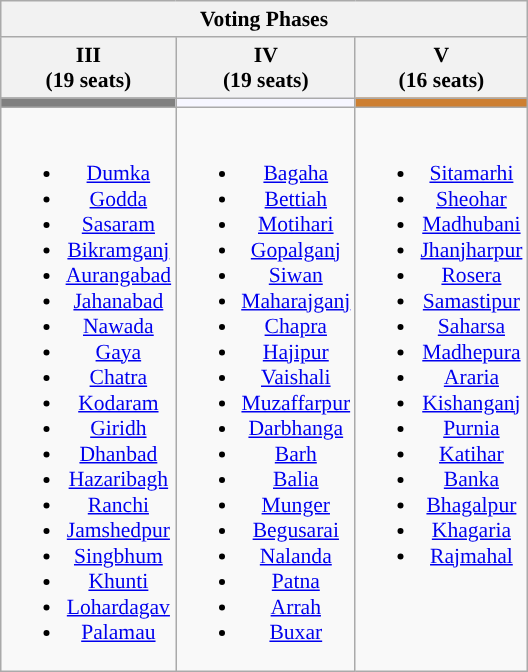<table class="wikitable" style="text-align:center;margin:auto;font-size:90%;">
<tr>
<th colspan="3">Voting Phases</th>
</tr>
<tr>
<th>III<br>(19 seats)</th>
<th>IV<br>(19 seats)</th>
<th>V<br>(16 seats)</th>
</tr>
<tr>
<td style="background:#808080;"></td>
<td style="background:#F6F6FF;"></td>
<td style="background:#CD7F32;"></td>
</tr>
<tr style="vertical-align: top;">
<td><br><ul><li><a href='#'>Dumka</a></li><li><a href='#'>Godda</a></li><li><a href='#'>Sasaram</a></li><li><a href='#'>Bikramganj</a></li><li><a href='#'>Aurangabad</a></li><li><a href='#'>Jahanabad</a></li><li><a href='#'>Nawada</a></li><li><a href='#'>Gaya</a></li><li><a href='#'>Chatra</a></li><li><a href='#'>Kodaram</a></li><li><a href='#'>Giridh</a></li><li><a href='#'>Dhanbad</a></li><li><a href='#'>Hazaribagh</a></li><li><a href='#'>Ranchi</a></li><li><a href='#'>Jamshedpur</a></li><li><a href='#'>Singbhum</a></li><li><a href='#'>Khunti</a></li><li><a href='#'>Lohardagav</a></li><li><a href='#'>Palamau</a></li></ul></td>
<td><br><ul><li><a href='#'>Bagaha</a></li><li><a href='#'>Bettiah</a></li><li><a href='#'>Motihari</a></li><li><a href='#'>Gopalganj</a></li><li><a href='#'>Siwan</a></li><li><a href='#'>Maharajganj</a></li><li><a href='#'>Chapra</a></li><li><a href='#'>Hajipur</a></li><li><a href='#'>Vaishali</a></li><li><a href='#'>Muzaffarpur</a></li><li><a href='#'>Darbhanga</a></li><li><a href='#'>Barh</a></li><li><a href='#'>Balia</a></li><li><a href='#'>Munger</a></li><li><a href='#'>Begusarai</a></li><li><a href='#'>Nalanda</a></li><li><a href='#'>Patna</a></li><li><a href='#'>Arrah</a></li><li><a href='#'>Buxar</a></li></ul></td>
<td><br><ul><li><a href='#'>Sitamarhi</a></li><li><a href='#'>Sheohar</a></li><li><a href='#'>Madhubani</a></li><li><a href='#'>Jhanjharpur</a></li><li><a href='#'>Rosera</a></li><li><a href='#'>Samastipur</a></li><li><a href='#'>Saharsa</a></li><li><a href='#'>Madhepura</a></li><li><a href='#'>Araria</a></li><li><a href='#'>Kishanganj</a></li><li><a href='#'>Purnia</a></li><li><a href='#'>Katihar</a></li><li><a href='#'>Banka</a></li><li><a href='#'>Bhagalpur</a></li><li><a href='#'>Khagaria</a></li><li><a href='#'>Rajmahal</a></li></ul></td>
</tr>
</table>
